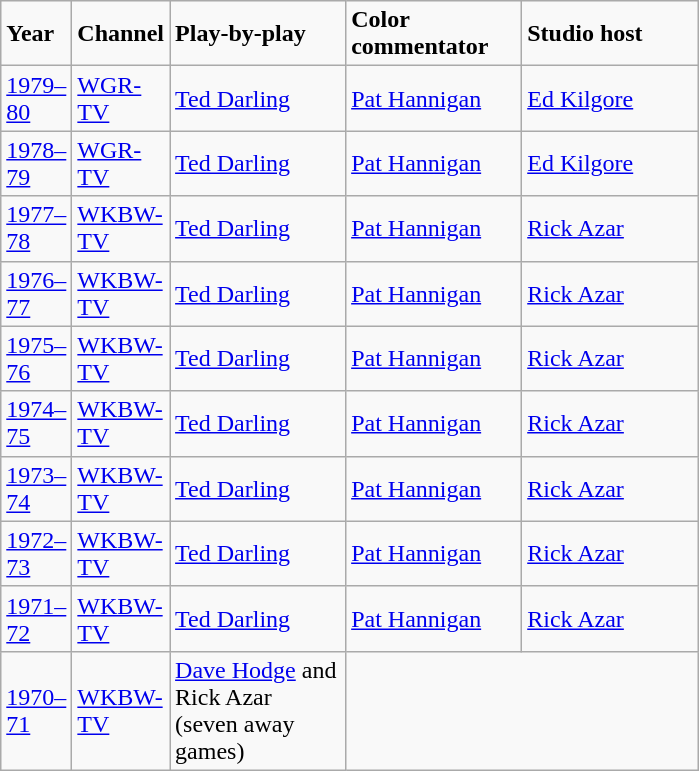<table class="wikitable">
<tr>
<td width="40"><strong>Year</strong></td>
<td width="40"><strong>Channel</strong></td>
<td width="110"><strong>Play-by-play</strong></td>
<td width="110"><strong>Color commentator</strong></td>
<td width="110"><strong>Studio host</strong></td>
</tr>
<tr>
<td><a href='#'>1979–80</a></td>
<td><a href='#'>WGR-TV</a></td>
<td><a href='#'>Ted Darling</a></td>
<td><a href='#'>Pat Hannigan</a></td>
<td><a href='#'>Ed Kilgore</a></td>
</tr>
<tr>
<td><a href='#'>1978–79</a></td>
<td><a href='#'>WGR-TV</a></td>
<td><a href='#'>Ted Darling</a></td>
<td><a href='#'>Pat Hannigan</a></td>
<td><a href='#'>Ed Kilgore</a></td>
</tr>
<tr>
<td><a href='#'>1977–78</a></td>
<td><a href='#'>WKBW-TV</a></td>
<td><a href='#'>Ted Darling</a></td>
<td><a href='#'>Pat Hannigan</a></td>
<td><a href='#'>Rick Azar</a></td>
</tr>
<tr>
<td><a href='#'>1976–77</a></td>
<td><a href='#'>WKBW-TV</a></td>
<td><a href='#'>Ted Darling</a></td>
<td><a href='#'>Pat Hannigan</a></td>
<td><a href='#'>Rick Azar</a></td>
</tr>
<tr>
<td><a href='#'>1975–76</a></td>
<td><a href='#'>WKBW-TV</a></td>
<td><a href='#'>Ted Darling</a></td>
<td><a href='#'>Pat Hannigan</a></td>
<td><a href='#'>Rick Azar</a></td>
</tr>
<tr>
<td><a href='#'>1974–75</a></td>
<td><a href='#'>WKBW-TV</a></td>
<td><a href='#'>Ted Darling</a></td>
<td><a href='#'>Pat Hannigan</a></td>
<td><a href='#'>Rick Azar</a></td>
</tr>
<tr>
<td><a href='#'>1973–74</a></td>
<td><a href='#'>WKBW-TV</a></td>
<td><a href='#'>Ted Darling</a></td>
<td><a href='#'>Pat Hannigan</a></td>
<td><a href='#'>Rick Azar</a></td>
</tr>
<tr>
<td><a href='#'>1972–73</a></td>
<td><a href='#'>WKBW-TV</a></td>
<td><a href='#'>Ted Darling</a></td>
<td><a href='#'>Pat Hannigan</a></td>
<td><a href='#'>Rick Azar</a></td>
</tr>
<tr>
<td><a href='#'>1971–72</a></td>
<td><a href='#'>WKBW-TV</a></td>
<td><a href='#'>Ted Darling</a></td>
<td><a href='#'>Pat Hannigan</a></td>
<td><a href='#'>Rick Azar</a></td>
</tr>
<tr>
<td><a href='#'>1970–71</a></td>
<td><a href='#'>WKBW-TV</a></td>
<td><a href='#'>Dave Hodge</a> and Rick Azar (seven away games)</td>
</tr>
</table>
